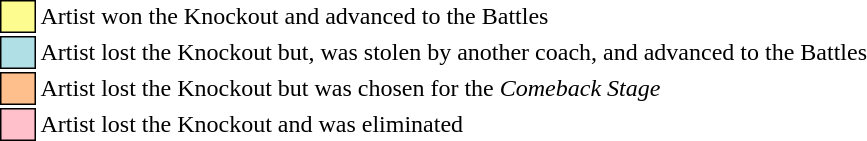<table class="toccolours" style="font-size: 100%">
<tr>
<td style="background:#FDFC8F; border:1px solid black">     </td>
<td>Artist won the Knockout and advanced to the Battles</td>
</tr>
<tr>
<td style="background:#B0E0E6; border:1px solid black">     </td>
<td>Artist lost the Knockout but, was stolen by another coach, and advanced to the Battles</td>
</tr>
<tr>
<td style="background:#FFBF8C; border:1px solid black">     </td>
<td>Artist lost the Knockout but was chosen for the <em>Comeback Stage</em></td>
</tr>
<tr>
<td style="background:#FFC0CB; border:1px solid black">     </td>
<td>Artist lost the Knockout and was eliminated</td>
</tr>
</table>
